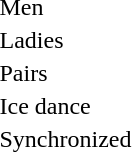<table>
<tr>
<td>Men</td>
<td></td>
<td></td>
<td></td>
</tr>
<tr>
<td>Ladies</td>
<td></td>
<td></td>
<td></td>
</tr>
<tr>
<td>Pairs</td>
<td></td>
<td></td>
<td></td>
</tr>
<tr>
<td>Ice dance</td>
<td></td>
<td></td>
<td></td>
</tr>
<tr>
<td>Synchronized</td>
<td></td>
<td></td>
<td></td>
</tr>
</table>
